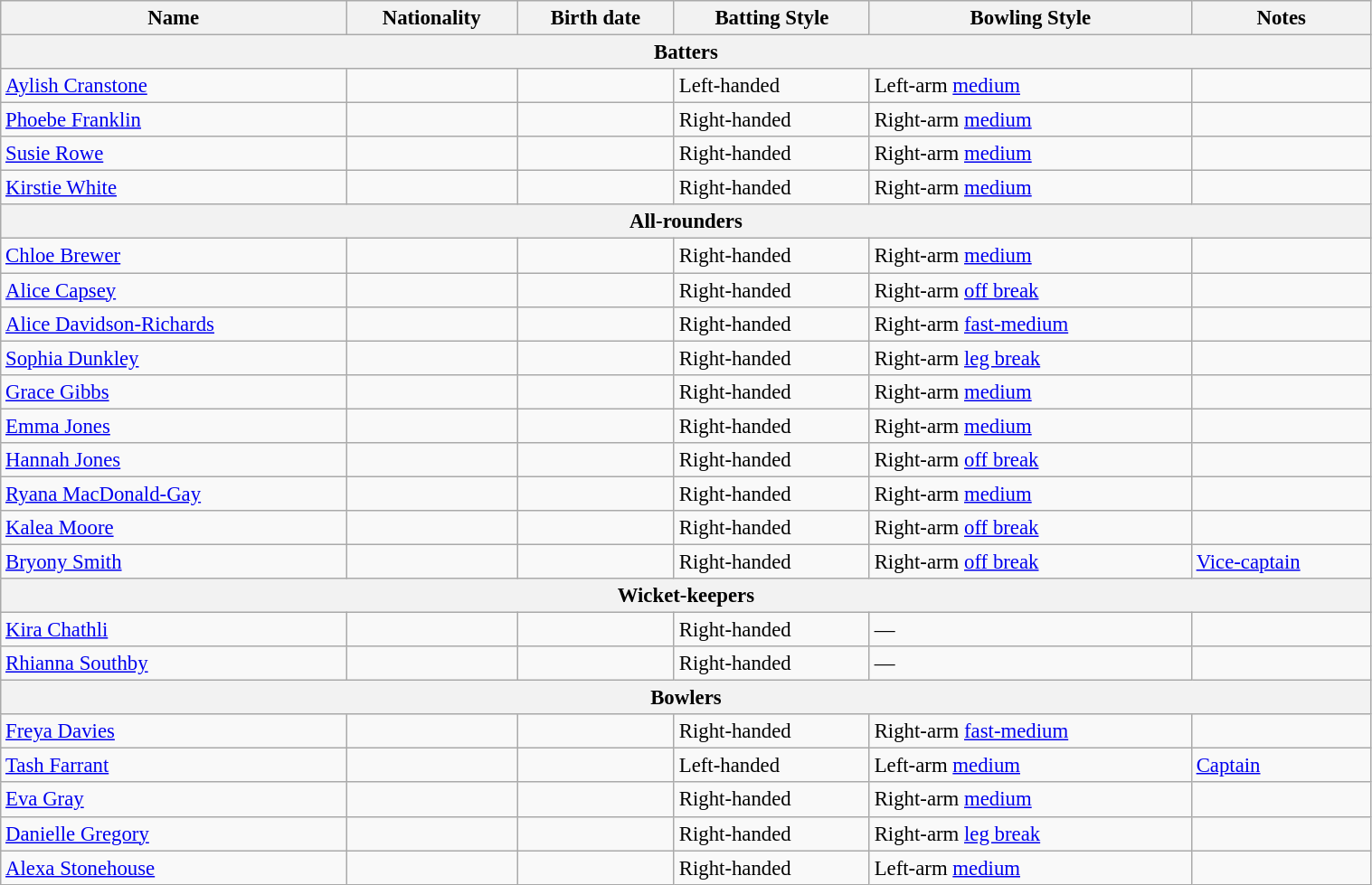<table class="wikitable"  style="font-size:95%; width:80%;">
<tr>
<th>Name</th>
<th>Nationality</th>
<th>Birth date</th>
<th>Batting Style</th>
<th>Bowling Style</th>
<th>Notes</th>
</tr>
<tr>
<th colspan="7">Batters</th>
</tr>
<tr>
<td><a href='#'>Aylish Cranstone</a></td>
<td></td>
<td></td>
<td>Left-handed</td>
<td>Left-arm <a href='#'>medium</a></td>
<td></td>
</tr>
<tr>
<td><a href='#'>Phoebe Franklin</a></td>
<td></td>
<td></td>
<td>Right-handed</td>
<td>Right-arm <a href='#'>medium</a></td>
<td></td>
</tr>
<tr>
<td><a href='#'>Susie Rowe</a></td>
<td></td>
<td></td>
<td>Right-handed</td>
<td>Right-arm <a href='#'>medium</a></td>
<td></td>
</tr>
<tr>
<td><a href='#'>Kirstie White</a></td>
<td></td>
<td></td>
<td>Right-handed</td>
<td>Right-arm <a href='#'>medium</a></td>
<td></td>
</tr>
<tr>
<th colspan="7">All-rounders</th>
</tr>
<tr>
<td><a href='#'>Chloe Brewer</a></td>
<td></td>
<td></td>
<td>Right-handed</td>
<td>Right-arm <a href='#'>medium</a></td>
<td></td>
</tr>
<tr>
<td><a href='#'>Alice Capsey</a></td>
<td></td>
<td></td>
<td>Right-handed</td>
<td>Right-arm <a href='#'>off break</a></td>
<td></td>
</tr>
<tr>
<td><a href='#'>Alice Davidson-Richards</a></td>
<td></td>
<td></td>
<td>Right-handed</td>
<td>Right-arm <a href='#'>fast-medium</a></td>
<td></td>
</tr>
<tr>
<td><a href='#'>Sophia Dunkley</a></td>
<td></td>
<td></td>
<td>Right-handed</td>
<td>Right-arm <a href='#'>leg break</a></td>
<td></td>
</tr>
<tr>
<td><a href='#'>Grace Gibbs</a></td>
<td></td>
<td></td>
<td>Right-handed</td>
<td>Right-arm <a href='#'>medium</a></td>
<td></td>
</tr>
<tr>
<td><a href='#'>Emma Jones</a></td>
<td></td>
<td></td>
<td>Right-handed</td>
<td>Right-arm <a href='#'>medium</a></td>
<td></td>
</tr>
<tr>
<td><a href='#'>Hannah Jones</a></td>
<td></td>
<td></td>
<td>Right-handed</td>
<td>Right-arm <a href='#'>off break</a></td>
<td></td>
</tr>
<tr>
<td><a href='#'>Ryana MacDonald-Gay</a></td>
<td></td>
<td></td>
<td>Right-handed</td>
<td>Right-arm <a href='#'>medium</a></td>
<td></td>
</tr>
<tr>
<td><a href='#'>Kalea Moore</a></td>
<td></td>
<td></td>
<td>Right-handed</td>
<td>Right-arm <a href='#'>off break</a></td>
<td></td>
</tr>
<tr>
<td><a href='#'>Bryony Smith</a></td>
<td></td>
<td></td>
<td>Right-handed</td>
<td>Right-arm <a href='#'>off break</a></td>
<td><a href='#'>Vice-captain</a></td>
</tr>
<tr>
<th colspan="7">Wicket-keepers</th>
</tr>
<tr>
<td><a href='#'>Kira Chathli</a></td>
<td></td>
<td></td>
<td>Right-handed</td>
<td>—</td>
<td></td>
</tr>
<tr>
<td><a href='#'>Rhianna Southby</a></td>
<td></td>
<td></td>
<td>Right-handed</td>
<td>—</td>
<td></td>
</tr>
<tr>
<th colspan="7">Bowlers</th>
</tr>
<tr>
<td><a href='#'>Freya Davies</a></td>
<td></td>
<td></td>
<td>Right-handed</td>
<td>Right-arm <a href='#'>fast-medium</a></td>
<td></td>
</tr>
<tr>
<td><a href='#'>Tash Farrant</a></td>
<td></td>
<td></td>
<td>Left-handed</td>
<td>Left-arm <a href='#'>medium</a></td>
<td><a href='#'>Captain</a></td>
</tr>
<tr>
<td><a href='#'>Eva Gray</a></td>
<td></td>
<td></td>
<td>Right-handed</td>
<td>Right-arm <a href='#'>medium</a></td>
<td></td>
</tr>
<tr>
<td><a href='#'>Danielle Gregory</a></td>
<td></td>
<td></td>
<td>Right-handed</td>
<td>Right-arm <a href='#'>leg break</a></td>
<td></td>
</tr>
<tr>
<td><a href='#'>Alexa Stonehouse</a></td>
<td></td>
<td></td>
<td>Right-handed</td>
<td>Left-arm <a href='#'>medium</a></td>
<td></td>
</tr>
</table>
